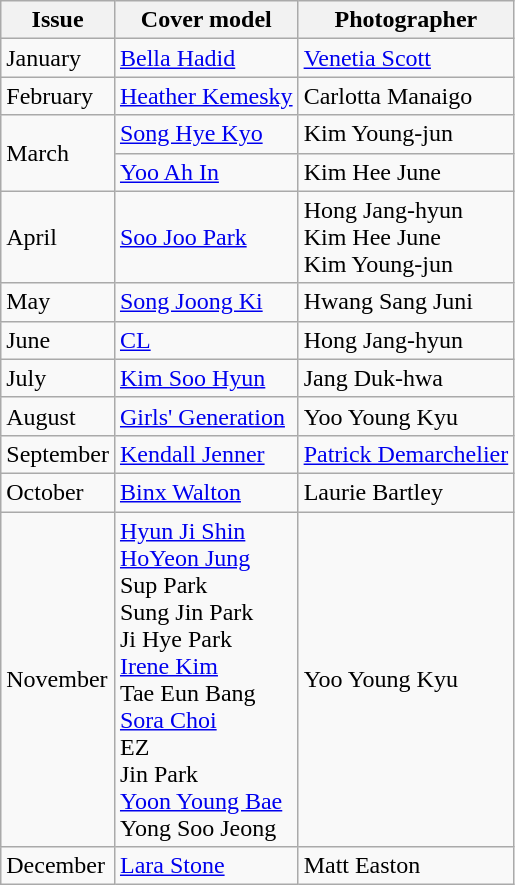<table class="sortable wikitable">
<tr>
<th>Issue</th>
<th>Cover model</th>
<th>Photographer</th>
</tr>
<tr>
<td>January</td>
<td><a href='#'>Bella Hadid</a></td>
<td><a href='#'>Venetia Scott</a></td>
</tr>
<tr>
<td>February</td>
<td><a href='#'>Heather Kemesky</a></td>
<td>Carlotta Manaigo</td>
</tr>
<tr>
<td rowspan=2>March</td>
<td><a href='#'>Song Hye Kyo</a></td>
<td>Kim Young-jun</td>
</tr>
<tr>
<td><a href='#'>Yoo Ah In</a></td>
<td>Kim Hee June</td>
</tr>
<tr>
<td>April</td>
<td><a href='#'>Soo Joo Park</a></td>
<td>Hong Jang-hyun<br>Kim Hee June<br>Kim Young-jun</td>
</tr>
<tr>
<td>May</td>
<td><a href='#'>Song Joong Ki</a></td>
<td>Hwang Sang Juni</td>
</tr>
<tr>
<td>June</td>
<td><a href='#'>CL</a></td>
<td>Hong Jang-hyun</td>
</tr>
<tr>
<td>July</td>
<td><a href='#'>Kim Soo Hyun</a></td>
<td>Jang Duk-hwa</td>
</tr>
<tr>
<td>August</td>
<td><a href='#'>Girls' Generation</a></td>
<td>Yoo Young Kyu</td>
</tr>
<tr>
<td>September</td>
<td><a href='#'>Kendall Jenner</a></td>
<td><a href='#'>Patrick Demarchelier</a></td>
</tr>
<tr>
<td>October</td>
<td><a href='#'>Binx Walton</a></td>
<td>Laurie Bartley</td>
</tr>
<tr>
<td>November</td>
<td><a href='#'>Hyun Ji Shin</a><br><a href='#'>HoYeon Jung</a><br>Sup Park<br>Sung Jin Park<br>Ji Hye Park<br><a href='#'>Irene Kim</a><br>Tae Eun Bang<br><a href='#'>Sora Choi</a><br>EZ<br>Jin Park<br><a href='#'>Yoon Young Bae</a><br>Yong Soo Jeong</td>
<td>Yoo Young Kyu</td>
</tr>
<tr>
<td>December</td>
<td><a href='#'>Lara Stone</a></td>
<td>Matt Easton</td>
</tr>
</table>
